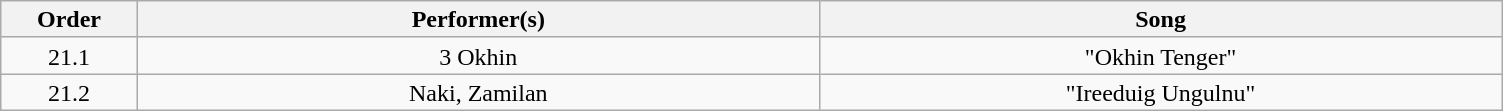<table class="wikitable" style="text-align:center; line-height:17px; ">
<tr>
<th width="05%">Order</th>
<th width="25%">Performer(s)</th>
<th width="25%">Song</th>
</tr>
<tr>
<td>21.1</td>
<td>3 Okhin</td>
<td>"Okhin Tenger"</td>
</tr>
<tr>
<td>21.2</td>
<td>Naki, Zamilan</td>
<td>"Ireeduig Ungulnu"</td>
</tr>
</table>
